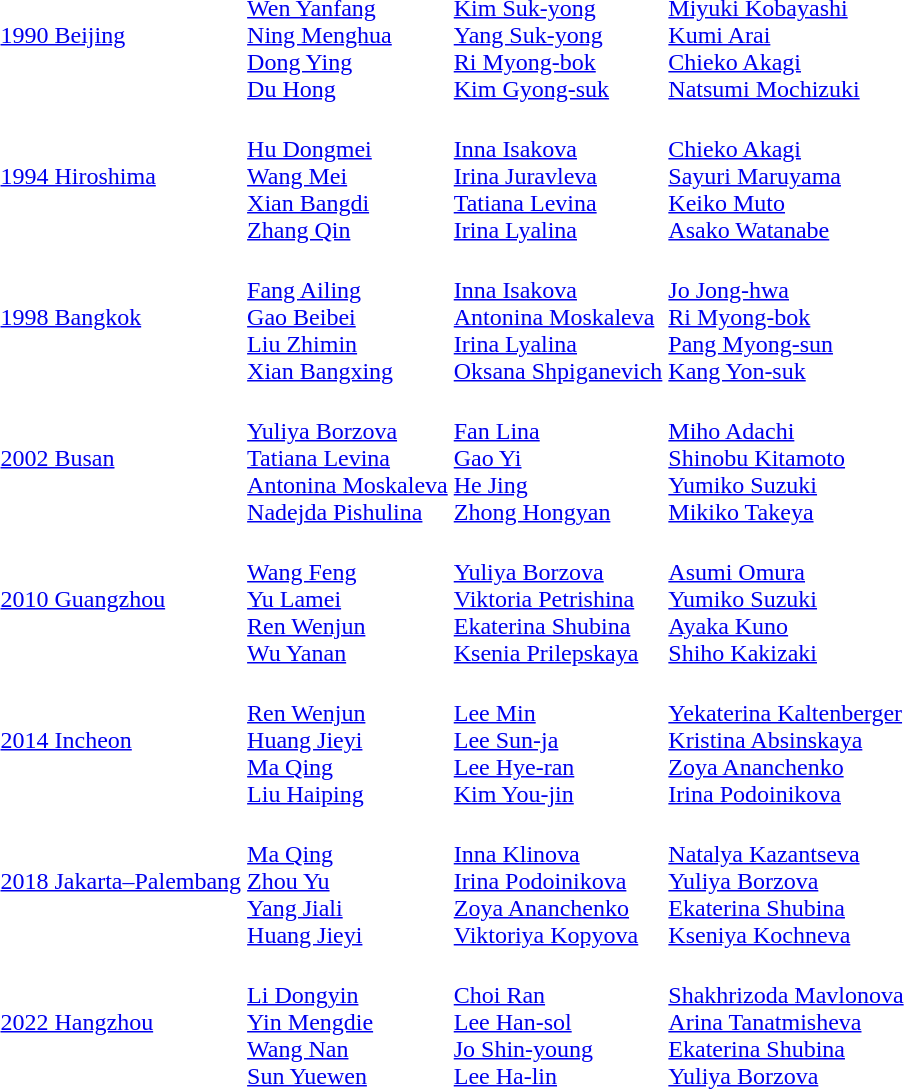<table>
<tr>
<td><a href='#'>1990 Beijing</a></td>
<td><br><a href='#'>Wen Yanfang</a><br><a href='#'>Ning Menghua</a><br><a href='#'>Dong Ying</a><br><a href='#'>Du Hong</a></td>
<td><br><a href='#'>Kim Suk-yong</a><br><a href='#'>Yang Suk-yong</a><br><a href='#'>Ri Myong-bok</a><br><a href='#'>Kim Gyong-suk</a></td>
<td><br><a href='#'>Miyuki Kobayashi</a><br><a href='#'>Kumi Arai</a><br><a href='#'>Chieko Akagi</a><br><a href='#'>Natsumi Mochizuki</a></td>
</tr>
<tr>
<td><a href='#'>1994 Hiroshima</a></td>
<td><br><a href='#'>Hu Dongmei</a><br><a href='#'>Wang Mei</a><br><a href='#'>Xian Bangdi</a><br><a href='#'>Zhang Qin</a></td>
<td><br><a href='#'>Inna Isakova</a><br><a href='#'>Irina Juravleva</a><br><a href='#'>Tatiana Levina</a><br><a href='#'>Irina Lyalina</a></td>
<td><br><a href='#'>Chieko Akagi</a><br><a href='#'>Sayuri Maruyama</a><br><a href='#'>Keiko Muto</a><br><a href='#'>Asako Watanabe</a></td>
</tr>
<tr>
<td><a href='#'>1998 Bangkok</a></td>
<td><br><a href='#'>Fang Ailing</a><br><a href='#'>Gao Beibei</a><br><a href='#'>Liu Zhimin</a><br><a href='#'>Xian Bangxing</a></td>
<td><br><a href='#'>Inna Isakova</a><br><a href='#'>Antonina Moskaleva</a><br><a href='#'>Irina Lyalina</a><br><a href='#'>Oksana Shpiganevich</a></td>
<td><br><a href='#'>Jo Jong-hwa</a><br><a href='#'>Ri Myong-bok</a><br><a href='#'>Pang Myong-sun</a><br><a href='#'>Kang Yon-suk</a></td>
</tr>
<tr>
<td><a href='#'>2002 Busan</a></td>
<td><br><a href='#'>Yuliya Borzova</a><br><a href='#'>Tatiana Levina</a><br><a href='#'>Antonina Moskaleva</a><br><a href='#'>Nadejda Pishulina</a></td>
<td><br><a href='#'>Fan Lina</a><br><a href='#'>Gao Yi</a><br><a href='#'>He Jing</a><br><a href='#'>Zhong Hongyan</a></td>
<td><br><a href='#'>Miho Adachi</a><br><a href='#'>Shinobu Kitamoto</a><br><a href='#'>Yumiko Suzuki</a><br><a href='#'>Mikiko Takeya</a></td>
</tr>
<tr>
<td><a href='#'>2010 Guangzhou</a></td>
<td><br><a href='#'>Wang Feng</a><br><a href='#'>Yu Lamei</a><br><a href='#'>Ren Wenjun</a><br><a href='#'>Wu Yanan</a></td>
<td><br><a href='#'>Yuliya Borzova</a><br><a href='#'>Viktoria Petrishina</a><br><a href='#'>Ekaterina Shubina</a><br><a href='#'>Ksenia Prilepskaya</a></td>
<td><br><a href='#'>Asumi Omura</a><br><a href='#'>Yumiko Suzuki</a><br><a href='#'>Ayaka Kuno</a><br><a href='#'>Shiho Kakizaki</a></td>
</tr>
<tr>
<td><a href='#'>2014 Incheon</a></td>
<td><br><a href='#'>Ren Wenjun</a><br><a href='#'>Huang Jieyi</a><br><a href='#'>Ma Qing</a><br><a href='#'>Liu Haiping</a></td>
<td><br><a href='#'>Lee Min</a><br><a href='#'>Lee Sun-ja</a><br><a href='#'>Lee Hye-ran</a><br><a href='#'>Kim You-jin</a></td>
<td><br><a href='#'>Yekaterina Kaltenberger</a><br><a href='#'>Kristina Absinskaya</a><br><a href='#'>Zoya Ananchenko</a><br><a href='#'>Irina Podoinikova</a></td>
</tr>
<tr>
<td><a href='#'>2018 Jakarta–Palembang</a></td>
<td><br><a href='#'>Ma Qing</a><br><a href='#'>Zhou Yu</a><br><a href='#'>Yang Jiali</a><br><a href='#'>Huang Jieyi</a></td>
<td><br><a href='#'>Inna Klinova</a><br><a href='#'>Irina Podoinikova</a><br><a href='#'>Zoya Ananchenko</a><br><a href='#'>Viktoriya Kopyova</a></td>
<td><br><a href='#'>Natalya Kazantseva</a><br><a href='#'>Yuliya Borzova</a><br><a href='#'>Ekaterina Shubina</a><br><a href='#'>Kseniya Kochneva</a></td>
</tr>
<tr>
<td><a href='#'>2022 Hangzhou</a></td>
<td><br><a href='#'>Li Dongyin</a><br><a href='#'>Yin Mengdie</a><br><a href='#'>Wang Nan</a><br><a href='#'>Sun Yuewen</a></td>
<td><br><a href='#'>Choi Ran</a><br><a href='#'>Lee Han-sol</a><br><a href='#'>Jo Shin-young</a><br><a href='#'>Lee Ha-lin</a></td>
<td><br><a href='#'>Shakhrizoda Mavlonova</a><br><a href='#'>Arina Tanatmisheva</a><br><a href='#'>Ekaterina Shubina</a><br><a href='#'>Yuliya Borzova</a></td>
</tr>
</table>
